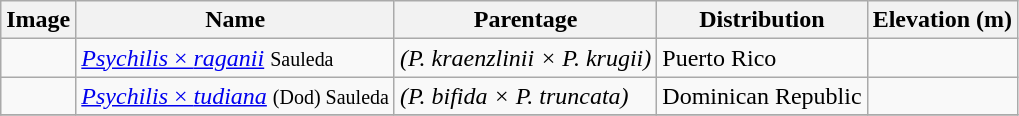<table class="wikitable">
<tr>
<th>Image</th>
<th>Name</th>
<th>Parentage</th>
<th>Distribution</th>
<th>Elevation (m)</th>
</tr>
<tr>
<td></td>
<td><a href='#'><em>Psychilis</em> × <em>raganii</em></a> <small>Sauleda</small></td>
<td><em>(P. kraenzlinii × P. krugii)</em></td>
<td>Puerto Rico</td>
<td></td>
</tr>
<tr>
<td></td>
<td><a href='#'><em>Psychilis</em> × <em>tudiana</em></a> <small>(Dod) Sauleda</small></td>
<td><em>(P. bifida × P. truncata)</em></td>
<td>Dominican Republic</td>
<td></td>
</tr>
<tr>
</tr>
</table>
